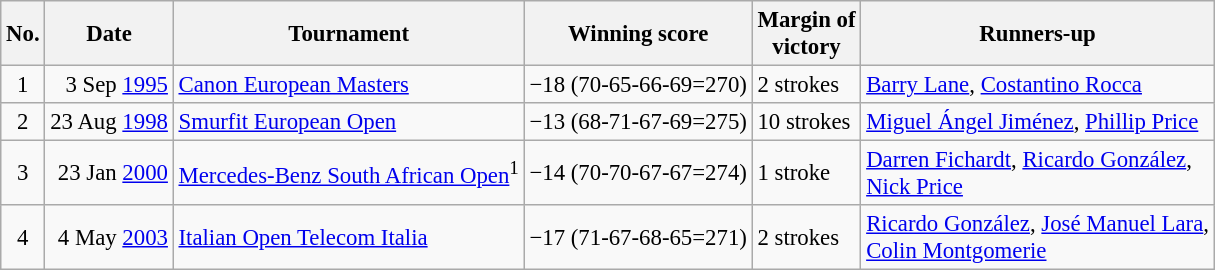<table class="wikitable" style="font-size:95%;">
<tr>
<th>No.</th>
<th>Date</th>
<th>Tournament</th>
<th>Winning score</th>
<th>Margin of<br>victory</th>
<th>Runners-up</th>
</tr>
<tr>
<td align=center>1</td>
<td align=right>3 Sep <a href='#'>1995</a></td>
<td><a href='#'>Canon European Masters</a></td>
<td>−18 (70-65-66-69=270)</td>
<td>2 strokes</td>
<td> <a href='#'>Barry Lane</a>,  <a href='#'>Costantino Rocca</a></td>
</tr>
<tr>
<td align=center>2</td>
<td align=right>23 Aug <a href='#'>1998</a></td>
<td><a href='#'>Smurfit European Open</a></td>
<td>−13 (68-71-67-69=275)</td>
<td>10 strokes</td>
<td> <a href='#'>Miguel Ángel Jiménez</a>,  <a href='#'>Phillip Price</a></td>
</tr>
<tr>
<td align=center>3</td>
<td align=right>23 Jan <a href='#'>2000</a></td>
<td><a href='#'>Mercedes-Benz South African Open</a><sup>1</sup></td>
<td>−14 (70-70-67-67=274)</td>
<td>1 stroke</td>
<td> <a href='#'>Darren Fichardt</a>,  <a href='#'>Ricardo González</a>,<br> <a href='#'>Nick Price</a></td>
</tr>
<tr>
<td align=center>4</td>
<td align=right>4 May <a href='#'>2003</a></td>
<td><a href='#'>Italian Open Telecom Italia</a></td>
<td>−17 (71-67-68-65=271)</td>
<td>2 strokes</td>
<td> <a href='#'>Ricardo González</a>,  <a href='#'>José Manuel Lara</a>,<br> <a href='#'>Colin Montgomerie</a></td>
</tr>
</table>
